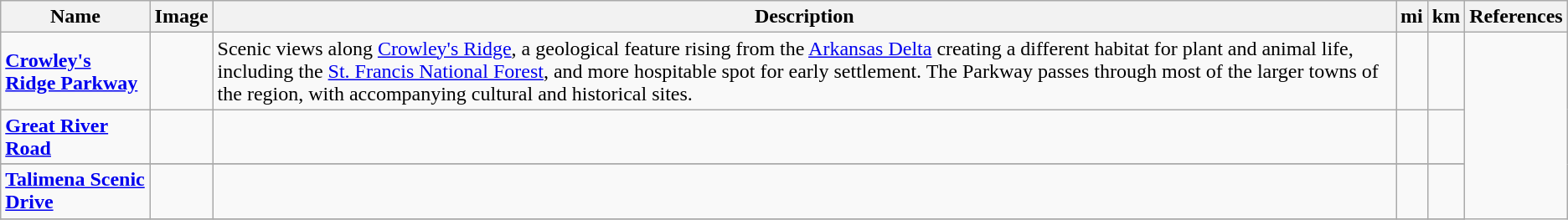<table class="wikitable sortable">
<tr>
<th>Name</th>
<th class="unsortable">Image</th>
<th>Description</th>
<th>mi</th>
<th class="unsortable">km</th>
<th class="unsortable">References</th>
</tr>
<tr>
<td><strong><a href='#'>Crowley's Ridge Parkway</a></strong></td>
<td></td>
<td>Scenic views along <a href='#'>Crowley's Ridge</a>, a geological feature rising from the <a href='#'>Arkansas Delta</a> creating a different habitat for plant and animal life, including the <a href='#'>St. Francis National Forest</a>, and more hospitable spot for early settlement. The Parkway passes through most of the larger towns of the region, with accompanying cultural and historical sites.</td>
<td></td>
<td></td>
</tr>
<tr>
<td><strong><a href='#'>Great River Road</a></strong></td>
<td></td>
<td></td>
<td></td>
<td></td>
</tr>
<tr>
</tr>
<tr>
<td><strong><a href='#'>Talimena Scenic Drive</a></strong></td>
<td></td>
<td></td>
<td></td>
<td></td>
</tr>
<tr>
</tr>
</table>
